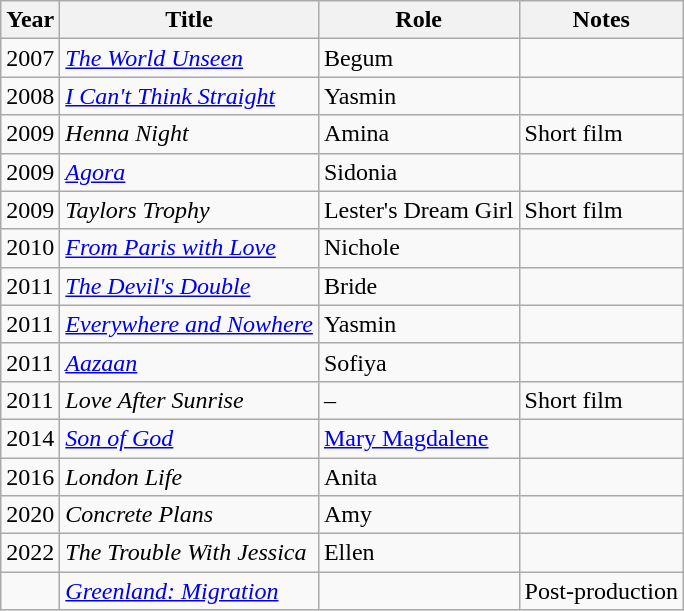<table class="wikitable sortable">
<tr>
<th>Year</th>
<th>Title</th>
<th>Role</th>
<th class="unsortable">Notes</th>
</tr>
<tr>
<td>2007</td>
<td><em><a href='#'>The World Unseen</a></em></td>
<td>Begum</td>
<td></td>
</tr>
<tr>
<td>2008</td>
<td><em><a href='#'>I Can't Think Straight</a></em></td>
<td>Yasmin</td>
<td></td>
</tr>
<tr>
<td>2009</td>
<td><em>Henna Night</em></td>
<td>Amina</td>
<td>Short film</td>
</tr>
<tr>
<td>2009</td>
<td><em><a href='#'>Agora</a></em></td>
<td>Sidonia</td>
<td></td>
</tr>
<tr>
<td>2009</td>
<td><em>Taylors Trophy</em></td>
<td>Lester's Dream Girl</td>
<td>Short film</td>
</tr>
<tr>
<td>2010</td>
<td><em><a href='#'>From Paris with Love</a></em></td>
<td>Nichole</td>
<td></td>
</tr>
<tr>
<td>2011</td>
<td><em><a href='#'>The Devil's Double</a></em></td>
<td>Bride</td>
<td></td>
</tr>
<tr>
<td>2011</td>
<td><em><a href='#'>Everywhere and Nowhere</a></em></td>
<td>Yasmin</td>
<td></td>
</tr>
<tr>
<td>2011</td>
<td><em><a href='#'>Aazaan</a></em></td>
<td>Sofiya</td>
<td></td>
</tr>
<tr>
<td>2011</td>
<td><em>Love After Sunrise</em></td>
<td>–</td>
<td>Short film</td>
</tr>
<tr>
<td>2014</td>
<td><em><a href='#'>Son of God</a></em></td>
<td><a href='#'>Mary Magdalene</a></td>
<td></td>
</tr>
<tr>
<td>2016</td>
<td><em>London Life</em></td>
<td>Anita</td>
<td></td>
</tr>
<tr>
<td>2020</td>
<td><em>Concrete Plans</em></td>
<td>Amy</td>
<td></td>
</tr>
<tr>
<td>2022</td>
<td><em>The Trouble With Jessica </em></td>
<td>Ellen</td>
<td></td>
</tr>
<tr>
<td></td>
<td><em><a href='#'>Greenland: Migration</a> </em></td>
<td></td>
<td>Post-production</td>
</tr>
</table>
